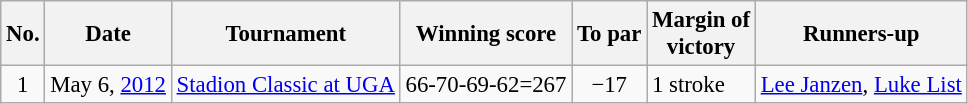<table class="wikitable" style="font-size:95%;">
<tr>
<th>No.</th>
<th>Date</th>
<th>Tournament</th>
<th>Winning score</th>
<th>To par</th>
<th>Margin of<br>victory</th>
<th>Runners-up</th>
</tr>
<tr>
<td align=center>1</td>
<td align=right>May 6, <a href='#'>2012</a></td>
<td><a href='#'>Stadion Classic at UGA</a></td>
<td>66-70-69-62=267</td>
<td align=center>−17</td>
<td>1 stroke</td>
<td> <a href='#'>Lee Janzen</a>,  <a href='#'>Luke List</a></td>
</tr>
</table>
